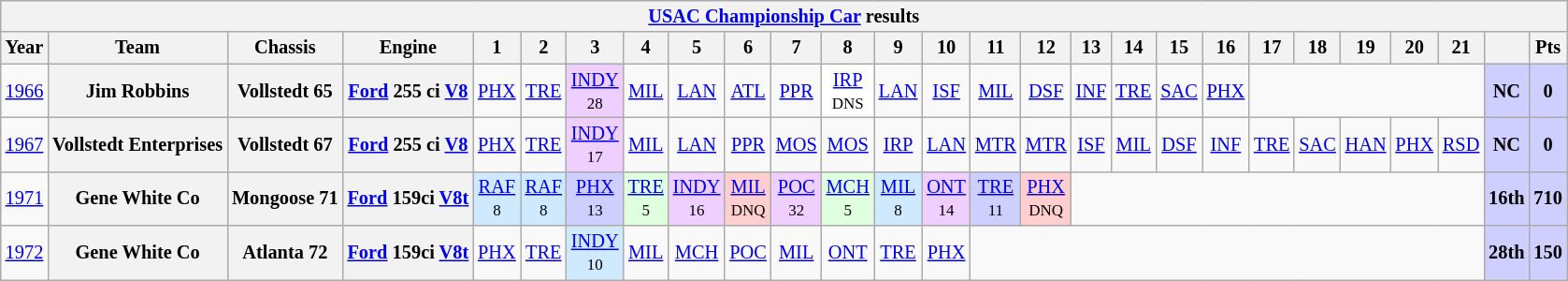<table class="wikitable" style="text-align:center; font-size:85%">
<tr>
<th colspan=34><a href='#'>USAC Championship Car</a> results</th>
</tr>
<tr>
<th>Year</th>
<th>Team</th>
<th>Chassis</th>
<th>Engine</th>
<th>1</th>
<th>2</th>
<th>3</th>
<th>4</th>
<th>5</th>
<th>6</th>
<th>7</th>
<th>8</th>
<th>9</th>
<th>10</th>
<th>11</th>
<th>12</th>
<th>13</th>
<th>14</th>
<th>15</th>
<th>16</th>
<th>17</th>
<th>18</th>
<th>19</th>
<th>20</th>
<th>21</th>
<th></th>
<th>Pts</th>
</tr>
<tr>
<td><a href='#'>1966</a></td>
<th nowrap>Jim Robbins</th>
<th nowrap>Vollstedt 65</th>
<th nowrap><a href='#'>Ford</a> 255 ci <a href='#'>V8</a></th>
<td><a href='#'>PHX</a></td>
<td><a href='#'>TRE</a></td>
<td style="background:#EFCFFF;"><a href='#'>INDY</a><br><small>28</small></td>
<td><a href='#'>MIL</a></td>
<td><a href='#'>LAN</a></td>
<td><a href='#'>ATL</a></td>
<td><a href='#'>PPR</a></td>
<td style="background:#FFFFFF;"><a href='#'>IRP</a><br><small>DNS</small></td>
<td><a href='#'>LAN</a></td>
<td><a href='#'>ISF</a></td>
<td><a href='#'>MIL</a></td>
<td><a href='#'>DSF</a></td>
<td><a href='#'>INF</a></td>
<td><a href='#'>TRE</a></td>
<td><a href='#'>SAC</a></td>
<td><a href='#'>PHX</a></td>
<td colspan=5></td>
<th style="background:#CFCFFF;">NC</th>
<th style="background:#CFCFFF;">0</th>
</tr>
<tr>
<td><a href='#'>1967</a></td>
<th nowrap>Vollstedt Enterprises</th>
<th nowrap>Vollstedt 67</th>
<th nowrap><a href='#'>Ford</a> 255 ci <a href='#'>V8</a></th>
<td><a href='#'>PHX</a></td>
<td><a href='#'>TRE</a></td>
<td style="background:#EFCFFF;"><a href='#'>INDY</a><br><small>17</small></td>
<td><a href='#'>MIL</a></td>
<td><a href='#'>LAN</a></td>
<td><a href='#'>PPR</a></td>
<td><a href='#'>MOS</a></td>
<td><a href='#'>MOS</a></td>
<td><a href='#'>IRP</a></td>
<td><a href='#'>LAN</a></td>
<td><a href='#'>MTR</a></td>
<td><a href='#'>MTR</a></td>
<td><a href='#'>ISF</a></td>
<td><a href='#'>MIL</a></td>
<td><a href='#'>DSF</a></td>
<td><a href='#'>INF</a></td>
<td><a href='#'>TRE</a></td>
<td><a href='#'>SAC</a></td>
<td><a href='#'>HAN</a></td>
<td><a href='#'>PHX</a></td>
<td><a href='#'>RSD</a></td>
<th style="background:#CFCFFF;">NC</th>
<th style="background:#CFCFFF;">0</th>
</tr>
<tr>
<td><a href='#'>1971</a></td>
<th nowrap>Gene White Co</th>
<th nowrap>Mongoose 71</th>
<th nowrap><a href='#'>Ford</a> 159ci <a href='#'>V8</a><a href='#'>t</a></th>
<td style="background:#CFEAFF;"><a href='#'>RAF</a><br><small>8</small></td>
<td style="background:#CFEAFF;"><a href='#'>RAF</a><br><small>8</small></td>
<td style="background:#CFCFFF;"><a href='#'>PHX</a><br><small>13</small></td>
<td style="background:#DFFFDF;"><a href='#'>TRE</a><br><small>5</small></td>
<td style="background:#EFCFFF;"><a href='#'>INDY</a><br><small>16</small></td>
<td style="background:#FFCFCF;"><a href='#'>MIL</a><br><small>DNQ</small></td>
<td style="background:#EFCFFF;"><a href='#'>POC</a><br><small>32</small></td>
<td style="background:#DFFFDF;"><a href='#'>MCH</a><br><small>5</small></td>
<td style="background:#CFEAFF;"><a href='#'>MIL</a><br><small>8</small></td>
<td style="background:#EFCFFF;"><a href='#'>ONT</a><br><small>14</small></td>
<td style="background:#CFCFFF;"><a href='#'>TRE</a><br><small>11</small></td>
<td style="background:#FFCFCF;"><a href='#'>PHX</a><br><small>DNQ</small></td>
<td colspan=9></td>
<th style="background:#CFCFFF;">16th</th>
<th style="background:#CFCFFF;">710</th>
</tr>
<tr>
<td><a href='#'>1972</a></td>
<th nowrap>Gene White Co</th>
<th nowrap>Atlanta 72</th>
<th nowrap><a href='#'>Ford</a> 159ci <a href='#'>V8</a><a href='#'>t</a></th>
<td><a href='#'>PHX</a></td>
<td><a href='#'>TRE</a></td>
<td style="background:#CFEAFF;"><a href='#'>INDY</a><br><small>10</small></td>
<td><a href='#'>MIL</a></td>
<td><a href='#'>MCH</a></td>
<td><a href='#'>POC</a></td>
<td><a href='#'>MIL</a></td>
<td><a href='#'>ONT</a></td>
<td><a href='#'>TRE</a></td>
<td><a href='#'>PHX</a></td>
<td colspan=11></td>
<th style="background:#CFCFFF;">28th</th>
<th style="background:#CFCFFF;">150</th>
</tr>
</table>
